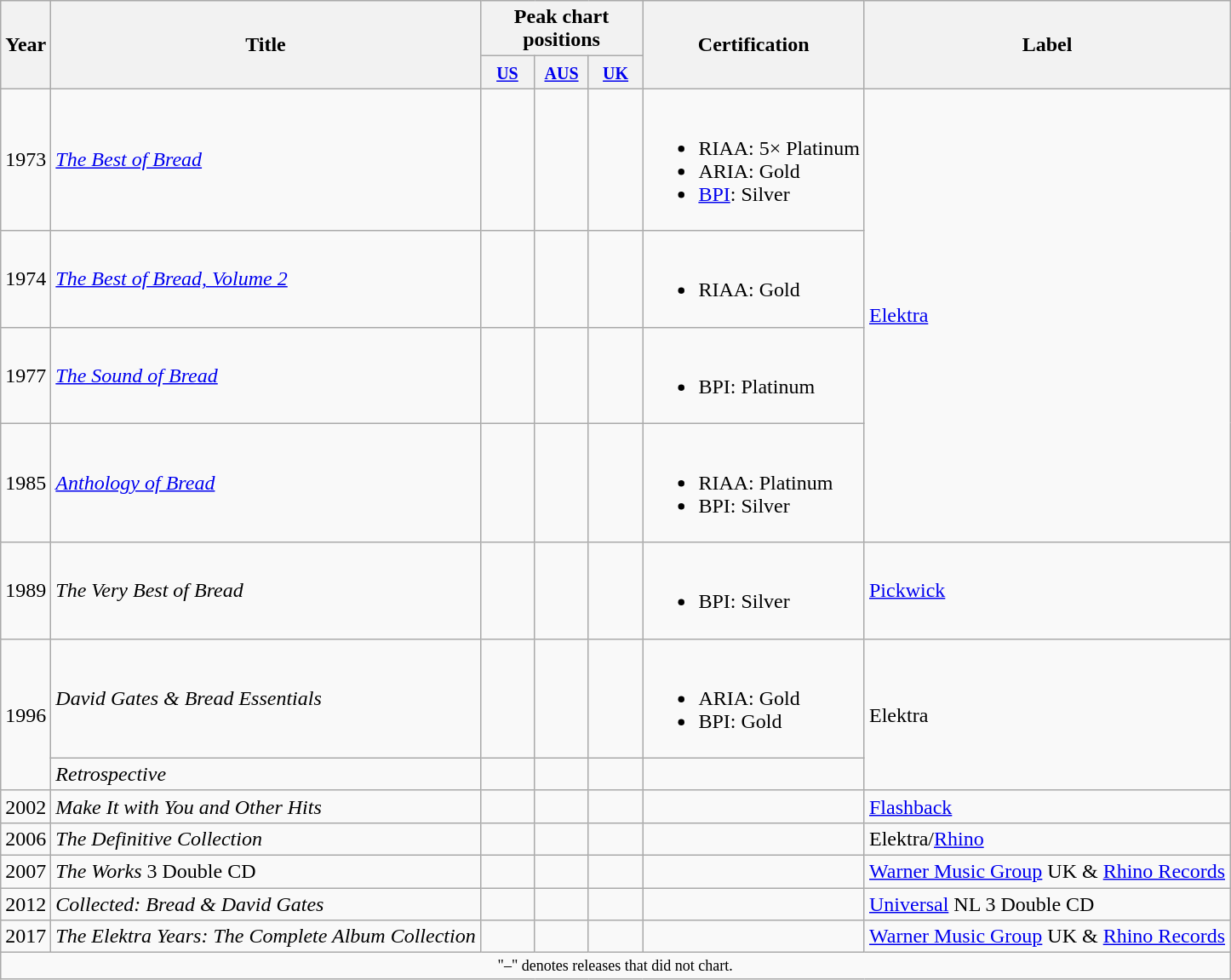<table class="wikitable">
<tr>
<th scope="col" rowspan="2">Year</th>
<th scope="col" rowspan="2">Title</th>
<th scope="col" colspan="3">Peak chart positions</th>
<th scope="col" rowspan="2">Certification</th>
<th scope="col" rowspan="2">Label</th>
</tr>
<tr>
<th style="width:35px;"><small><a href='#'>US</a></small><br></th>
<th style="width:35px;"><small><a href='#'>AUS</a></small><br></th>
<th style="width:35px;"><small><a href='#'>UK</a></small><br></th>
</tr>
<tr>
<td>1973</td>
<td><em><a href='#'>The Best of Bread</a></em></td>
<td></td>
<td></td>
<td></td>
<td><br><ul><li>RIAA: 5× Platinum</li><li>ARIA: Gold</li><li><a href='#'>BPI</a>: Silver</li></ul></td>
<td rowspan="4"><a href='#'>Elektra</a></td>
</tr>
<tr>
<td>1974</td>
<td><em><a href='#'>The Best of Bread, Volume 2</a></em></td>
<td></td>
<td></td>
<td></td>
<td><br><ul><li>RIAA: Gold</li></ul></td>
</tr>
<tr>
<td>1977</td>
<td><em><a href='#'>The Sound of Bread</a></em></td>
<td></td>
<td></td>
<td></td>
<td><br><ul><li>BPI: Platinum</li></ul></td>
</tr>
<tr>
<td>1985</td>
<td><em><a href='#'>Anthology of Bread</a></em></td>
<td></td>
<td></td>
<td></td>
<td><br><ul><li>RIAA: Platinum</li><li>BPI: Silver</li></ul></td>
</tr>
<tr>
<td>1989</td>
<td><em>The Very Best of Bread</em></td>
<td></td>
<td></td>
<td></td>
<td><br><ul><li>BPI: Silver</li></ul></td>
<td><a href='#'>Pickwick</a></td>
</tr>
<tr>
<td rowspan="2">1996</td>
<td><em>David Gates & Bread Essentials</em></td>
<td></td>
<td></td>
<td></td>
<td><br><ul><li>ARIA: Gold</li><li>BPI: Gold</li></ul></td>
<td rowspan="2">Elektra</td>
</tr>
<tr>
<td><em>Retrospective</em></td>
<td></td>
<td></td>
<td></td>
<td></td>
</tr>
<tr>
<td>2002</td>
<td><em>Make It with You and Other Hits</em></td>
<td></td>
<td></td>
<td></td>
<td></td>
<td><a href='#'>Flashback</a></td>
</tr>
<tr>
<td>2006</td>
<td><em>The Definitive Collection</em></td>
<td></td>
<td></td>
<td></td>
<td></td>
<td>Elektra/<a href='#'>Rhino</a></td>
</tr>
<tr>
<td>2007</td>
<td><em>The Works</em> 3 Double CD</td>
<td></td>
<td></td>
<td></td>
<td></td>
<td><a href='#'>Warner Music Group</a> UK & <a href='#'>Rhino Records</a></td>
</tr>
<tr>
<td>2012</td>
<td><em>Collected: Bread & David Gates</em></td>
<td></td>
<td></td>
<td></td>
<td></td>
<td><a href='#'>Universal</a> NL 3 Double CD</td>
</tr>
<tr>
<td>2017</td>
<td><em>The Elektra Years: The Complete Album Collection</em></td>
<td></td>
<td></td>
<td></td>
<td></td>
<td><a href='#'>Warner Music Group</a> UK & <a href='#'>Rhino Records</a></td>
</tr>
<tr>
<td colspan="7" style="text-align:center; font-size:9pt;">"–" denotes releases that did not chart.</td>
</tr>
</table>
